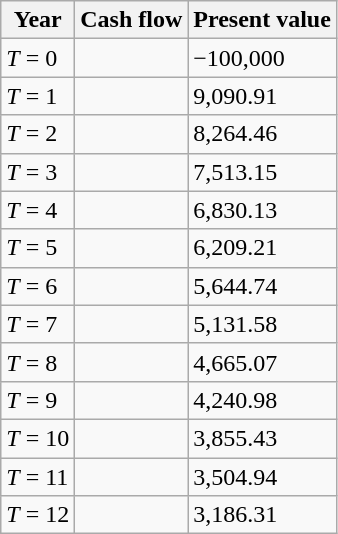<table class="wikitable" align="center" font-size="120%" border:"2px solid black;">
<tr>
<th>Year</th>
<th>Cash flow</th>
<th>Present value</th>
</tr>
<tr>
<td><em>T</em> = 0</td>
<td></td>
<td>−100,000</td>
</tr>
<tr>
<td><em>T</em> = 1</td>
<td></td>
<td>9,090.91</td>
</tr>
<tr>
<td><em>T</em> = 2</td>
<td></td>
<td>8,264.46</td>
</tr>
<tr>
<td><em>T</em> = 3</td>
<td></td>
<td>7,513.15</td>
</tr>
<tr>
<td><em>T</em> = 4</td>
<td></td>
<td>6,830.13</td>
</tr>
<tr>
<td><em>T</em> = 5</td>
<td></td>
<td>6,209.21</td>
</tr>
<tr>
<td><em>T</em> = 6</td>
<td></td>
<td>5,644.74</td>
</tr>
<tr>
<td><em>T</em> = 7</td>
<td></td>
<td>5,131.58</td>
</tr>
<tr>
<td><em>T</em> = 8</td>
<td></td>
<td>4,665.07</td>
</tr>
<tr>
<td><em>T</em> = 9</td>
<td></td>
<td>4,240.98</td>
</tr>
<tr>
<td><em>T</em> = 10</td>
<td></td>
<td>3,855.43</td>
</tr>
<tr>
<td><em>T</em> = 11</td>
<td></td>
<td>3,504.94</td>
</tr>
<tr>
<td><em>T</em> = 12</td>
<td></td>
<td>3,186.31</td>
</tr>
</table>
